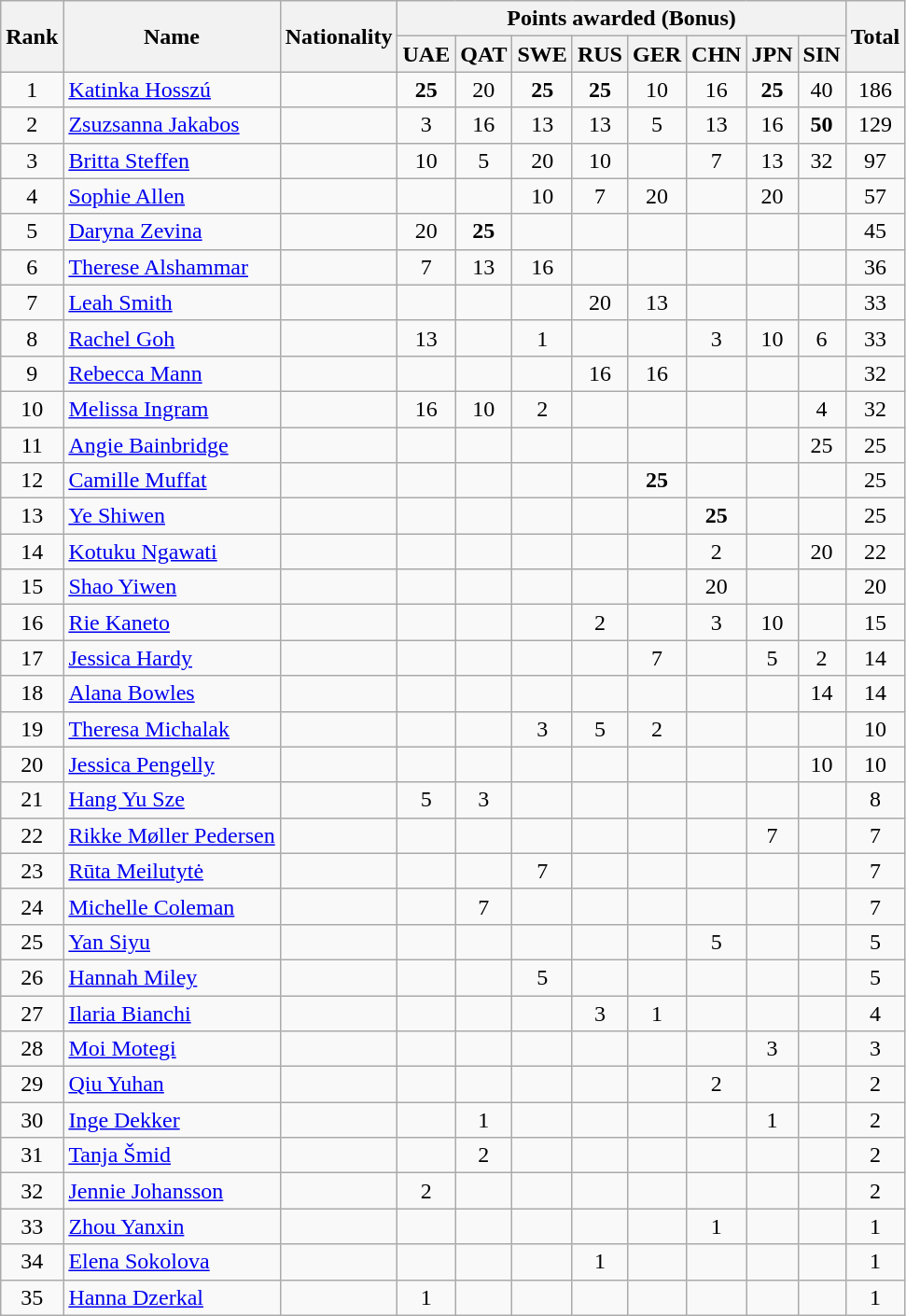<table class="wikitable" style="text-align:center;">
<tr>
<th rowspan="2">Rank</th>
<th rowspan="2">Name</th>
<th rowspan="2">Nationality</th>
<th colspan="8">Points awarded (Bonus)</th>
<th rowspan="2">Total</th>
</tr>
<tr>
<th>UAE</th>
<th>QAT</th>
<th>SWE</th>
<th>RUS</th>
<th>GER</th>
<th>CHN</th>
<th>JPN</th>
<th>SIN</th>
</tr>
<tr>
<td>1</td>
<td style="text-align:left;"><a href='#'>Katinka Hosszú</a></td>
<td style="text-align:left;"></td>
<td><strong>25</strong></td>
<td>20</td>
<td><strong>25</strong></td>
<td><strong>25</strong></td>
<td>10</td>
<td>16</td>
<td><strong>25</strong></td>
<td>40</td>
<td>186</td>
</tr>
<tr>
<td>2</td>
<td style="text-align:left;"><a href='#'>Zsuzsanna Jakabos</a></td>
<td style="text-align:left;"></td>
<td>3</td>
<td>16</td>
<td>13</td>
<td>13</td>
<td>5</td>
<td>13</td>
<td>16</td>
<td><strong>50</strong></td>
<td>129</td>
</tr>
<tr>
<td>3</td>
<td style="text-align:left;"><a href='#'>Britta Steffen</a></td>
<td style="text-align:left;"></td>
<td>10</td>
<td>5</td>
<td>20</td>
<td>10</td>
<td></td>
<td>7</td>
<td>13</td>
<td>32</td>
<td>97</td>
</tr>
<tr>
<td>4</td>
<td style="text-align:left;"><a href='#'>Sophie Allen</a></td>
<td style="text-align:left;"></td>
<td></td>
<td></td>
<td>10</td>
<td>7</td>
<td>20</td>
<td></td>
<td>20</td>
<td></td>
<td>57</td>
</tr>
<tr>
<td>5</td>
<td style="text-align:left;"><a href='#'>Daryna Zevina</a></td>
<td style="text-align:left;"></td>
<td>20</td>
<td><strong>25</strong></td>
<td></td>
<td></td>
<td></td>
<td></td>
<td></td>
<td></td>
<td>45</td>
</tr>
<tr>
<td>6</td>
<td style="text-align:left;"><a href='#'>Therese Alshammar</a></td>
<td style="text-align:left;"></td>
<td>7</td>
<td>13</td>
<td>16</td>
<td></td>
<td></td>
<td></td>
<td></td>
<td></td>
<td>36</td>
</tr>
<tr>
<td>7</td>
<td style="text-align:left;"><a href='#'>Leah Smith</a></td>
<td style="text-align:left;"></td>
<td></td>
<td></td>
<td></td>
<td>20</td>
<td>13</td>
<td></td>
<td></td>
<td></td>
<td>33</td>
</tr>
<tr>
<td>8</td>
<td style="text-align:left;"><a href='#'>Rachel Goh</a></td>
<td style="text-align:left;"></td>
<td>13</td>
<td></td>
<td>1</td>
<td></td>
<td></td>
<td>3</td>
<td>10</td>
<td>6</td>
<td>33</td>
</tr>
<tr>
<td>9</td>
<td style="text-align:left;"><a href='#'>Rebecca Mann</a></td>
<td style="text-align:left;"></td>
<td></td>
<td></td>
<td></td>
<td>16</td>
<td>16</td>
<td></td>
<td></td>
<td></td>
<td>32</td>
</tr>
<tr>
<td>10</td>
<td style="text-align:left;"><a href='#'>Melissa Ingram</a></td>
<td style="text-align:left;"></td>
<td>16</td>
<td>10</td>
<td>2</td>
<td></td>
<td></td>
<td></td>
<td></td>
<td>4</td>
<td>32</td>
</tr>
<tr>
<td>11</td>
<td style="text-align:left;"><a href='#'>Angie Bainbridge</a></td>
<td style="text-align:left;"></td>
<td></td>
<td></td>
<td></td>
<td></td>
<td></td>
<td></td>
<td></td>
<td>25</td>
<td>25</td>
</tr>
<tr>
<td>12</td>
<td style="text-align:left;"><a href='#'>Camille Muffat</a></td>
<td style="text-align:left;"></td>
<td></td>
<td></td>
<td></td>
<td></td>
<td><strong>25</strong></td>
<td></td>
<td></td>
<td></td>
<td>25</td>
</tr>
<tr>
<td>13</td>
<td style="text-align:left;"><a href='#'>Ye Shiwen</a></td>
<td style="text-align:left;"></td>
<td></td>
<td></td>
<td></td>
<td></td>
<td></td>
<td><strong>25</strong></td>
<td></td>
<td></td>
<td>25</td>
</tr>
<tr>
<td>14</td>
<td style="text-align:left;"><a href='#'>Kotuku Ngawati</a></td>
<td style="text-align:left;"></td>
<td></td>
<td></td>
<td></td>
<td></td>
<td></td>
<td>2</td>
<td></td>
<td>20</td>
<td>22</td>
</tr>
<tr>
<td>15</td>
<td style="text-align:left;"><a href='#'>Shao Yiwen</a></td>
<td style="text-align:left;"></td>
<td></td>
<td></td>
<td></td>
<td></td>
<td></td>
<td>20</td>
<td></td>
<td></td>
<td>20</td>
</tr>
<tr>
<td>16</td>
<td style="text-align:left;"><a href='#'>Rie Kaneto</a></td>
<td style="text-align:left;"></td>
<td></td>
<td></td>
<td></td>
<td>2</td>
<td></td>
<td>3</td>
<td>10</td>
<td></td>
<td>15</td>
</tr>
<tr>
<td>17</td>
<td style="text-align:left;"><a href='#'>Jessica Hardy</a></td>
<td style="text-align:left;"></td>
<td></td>
<td></td>
<td></td>
<td></td>
<td>7</td>
<td></td>
<td>5</td>
<td>2</td>
<td>14</td>
</tr>
<tr>
<td>18</td>
<td style="text-align:left;"><a href='#'>Alana Bowles</a></td>
<td style="text-align:left;"></td>
<td></td>
<td></td>
<td></td>
<td></td>
<td></td>
<td></td>
<td></td>
<td>14</td>
<td>14</td>
</tr>
<tr>
<td>19</td>
<td style="text-align:left;"><a href='#'>Theresa Michalak</a></td>
<td style="text-align:left;"></td>
<td></td>
<td></td>
<td>3</td>
<td>5</td>
<td>2</td>
<td></td>
<td></td>
<td></td>
<td>10</td>
</tr>
<tr>
<td>20</td>
<td style="text-align:left;"><a href='#'>Jessica Pengelly</a></td>
<td style="text-align:left;"></td>
<td></td>
<td></td>
<td></td>
<td></td>
<td></td>
<td></td>
<td></td>
<td>10</td>
<td>10</td>
</tr>
<tr>
<td>21</td>
<td style="text-align:left;"><a href='#'>Hang Yu Sze</a></td>
<td style="text-align:left;"></td>
<td>5</td>
<td>3</td>
<td></td>
<td></td>
<td></td>
<td></td>
<td></td>
<td></td>
<td>8</td>
</tr>
<tr>
<td>22</td>
<td style="text-align:left;"><a href='#'>Rikke Møller Pedersen</a></td>
<td style="text-align:left;"></td>
<td></td>
<td></td>
<td></td>
<td></td>
<td></td>
<td></td>
<td>7</td>
<td></td>
<td>7</td>
</tr>
<tr>
<td>23</td>
<td style="text-align:left;"><a href='#'>Rūta Meilutytė</a></td>
<td style="text-align:left;"></td>
<td></td>
<td></td>
<td>7</td>
<td></td>
<td></td>
<td></td>
<td></td>
<td></td>
<td>7</td>
</tr>
<tr>
<td>24</td>
<td style="text-align:left;"><a href='#'>Michelle Coleman</a></td>
<td style="text-align:left;"></td>
<td></td>
<td>7</td>
<td></td>
<td></td>
<td></td>
<td></td>
<td></td>
<td></td>
<td>7</td>
</tr>
<tr>
<td>25</td>
<td style="text-align:left;"><a href='#'>Yan Siyu</a></td>
<td style="text-align:left;"></td>
<td></td>
<td></td>
<td></td>
<td></td>
<td></td>
<td>5</td>
<td></td>
<td></td>
<td>5</td>
</tr>
<tr>
<td>26</td>
<td style="text-align:left;"><a href='#'>Hannah Miley</a></td>
<td style="text-align:left;"></td>
<td></td>
<td></td>
<td>5</td>
<td></td>
<td></td>
<td></td>
<td></td>
<td></td>
<td>5</td>
</tr>
<tr>
<td>27</td>
<td style="text-align:left;"><a href='#'>Ilaria Bianchi</a></td>
<td style="text-align:left;"></td>
<td></td>
<td></td>
<td></td>
<td>3</td>
<td>1</td>
<td></td>
<td></td>
<td></td>
<td>4</td>
</tr>
<tr>
<td>28</td>
<td style="text-align:left;"><a href='#'>Moi Motegi</a></td>
<td style="text-align:left;"></td>
<td></td>
<td></td>
<td></td>
<td></td>
<td></td>
<td></td>
<td>3</td>
<td></td>
<td>3</td>
</tr>
<tr>
<td>29</td>
<td style="text-align:left;"><a href='#'>Qiu Yuhan</a></td>
<td style="text-align:left;"></td>
<td></td>
<td></td>
<td></td>
<td></td>
<td></td>
<td>2</td>
<td></td>
<td></td>
<td>2</td>
</tr>
<tr>
<td>30</td>
<td style="text-align:left;"><a href='#'>Inge Dekker</a></td>
<td style="text-align:left;"></td>
<td></td>
<td>1</td>
<td></td>
<td></td>
<td></td>
<td></td>
<td>1</td>
<td></td>
<td>2</td>
</tr>
<tr>
<td>31</td>
<td style="text-align:left;"><a href='#'>Tanja Šmid</a></td>
<td style="text-align:left;"></td>
<td></td>
<td>2</td>
<td></td>
<td></td>
<td></td>
<td></td>
<td></td>
<td></td>
<td>2</td>
</tr>
<tr>
<td>32</td>
<td style="text-align:left;"><a href='#'>Jennie Johansson</a></td>
<td style="text-align:left;"></td>
<td>2</td>
<td></td>
<td></td>
<td></td>
<td></td>
<td></td>
<td></td>
<td></td>
<td>2</td>
</tr>
<tr>
<td>33</td>
<td style="text-align:left;"><a href='#'>Zhou Yanxin</a></td>
<td style="text-align:left;"></td>
<td></td>
<td></td>
<td></td>
<td></td>
<td></td>
<td>1</td>
<td></td>
<td></td>
<td>1</td>
</tr>
<tr>
<td>34</td>
<td style="text-align:left;"><a href='#'>Elena Sokolova</a></td>
<td style="text-align:left;"></td>
<td></td>
<td></td>
<td></td>
<td>1</td>
<td></td>
<td></td>
<td></td>
<td></td>
<td>1</td>
</tr>
<tr>
<td>35</td>
<td style="text-align:left;"><a href='#'>Hanna Dzerkal</a></td>
<td style="text-align:left;"></td>
<td>1</td>
<td></td>
<td></td>
<td></td>
<td></td>
<td></td>
<td></td>
<td></td>
<td>1</td>
</tr>
</table>
